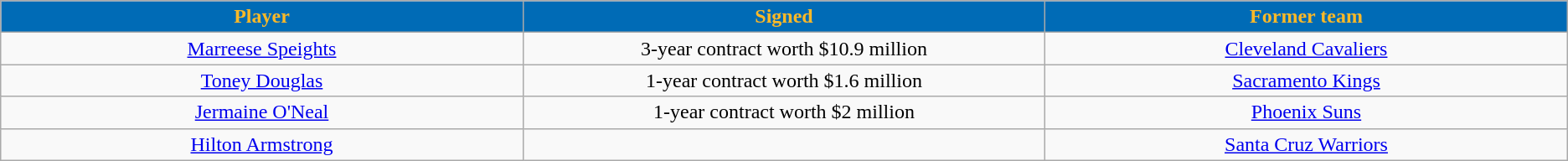<table class="wikitable sortable sortable" style="text-align: center">
<tr>
<th style="background:#006bb6; color:#fdb927" width="10%">Player</th>
<th style="background:#006bb6; color:#fdb927" width="10%">Signed</th>
<th style="background:#006bb6; color:#fdb927" width="10%">Former team</th>
</tr>
<tr style="text-align: center">
<td><a href='#'>Marreese Speights</a></td>
<td>3-year contract worth $10.9 million</td>
<td><a href='#'>Cleveland Cavaliers</a></td>
</tr>
<tr style="text-align: center">
<td><a href='#'>Toney Douglas</a></td>
<td>1-year contract worth $1.6 million</td>
<td><a href='#'>Sacramento Kings</a></td>
</tr>
<tr style="text-align: center">
<td><a href='#'>Jermaine O'Neal</a></td>
<td>1-year contract worth $2 million</td>
<td><a href='#'>Phoenix Suns</a></td>
</tr>
<tr style="text-align: center">
<td><a href='#'>Hilton Armstrong</a></td>
<td></td>
<td><a href='#'>Santa Cruz Warriors</a></td>
</tr>
</table>
